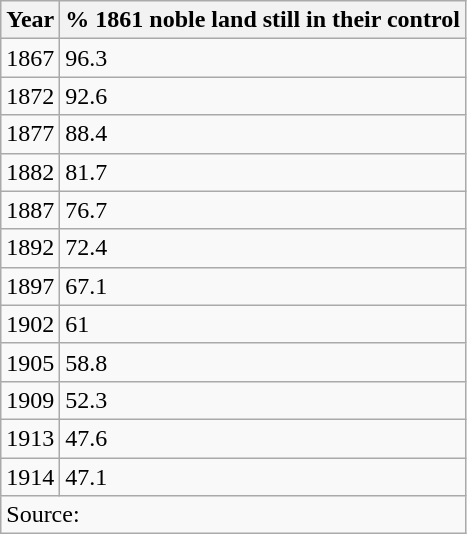<table class="wikitable">
<tr>
<th>Year</th>
<th>% 1861 noble land still in their control</th>
</tr>
<tr>
<td>1867</td>
<td>96.3</td>
</tr>
<tr>
<td>1872</td>
<td>92.6</td>
</tr>
<tr>
<td>1877</td>
<td>88.4</td>
</tr>
<tr>
<td>1882</td>
<td>81.7</td>
</tr>
<tr>
<td>1887</td>
<td>76.7</td>
</tr>
<tr>
<td>1892</td>
<td>72.4</td>
</tr>
<tr>
<td>1897</td>
<td>67.1</td>
</tr>
<tr>
<td>1902</td>
<td>61</td>
</tr>
<tr>
<td>1905</td>
<td>58.8</td>
</tr>
<tr>
<td>1909</td>
<td>52.3</td>
</tr>
<tr>
<td>1913</td>
<td>47.6</td>
</tr>
<tr>
<td>1914</td>
<td>47.1</td>
</tr>
<tr>
<td colspan="2">Source:</td>
</tr>
</table>
